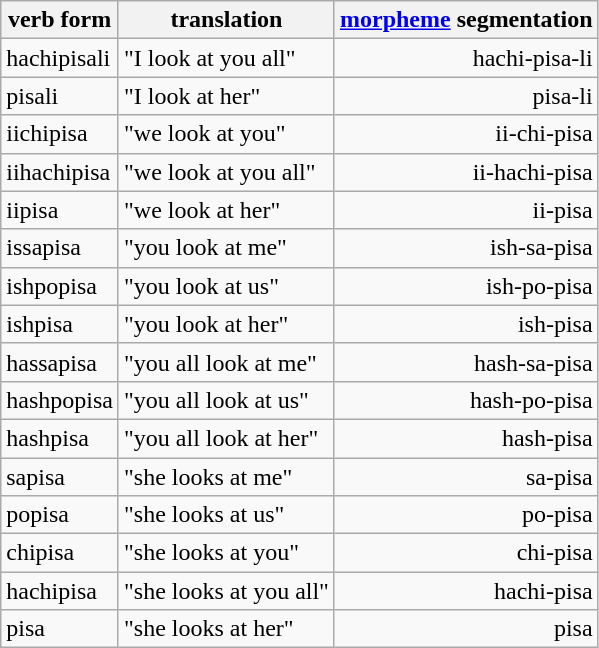<table class="wikitable" style="text-align: left">
<tr>
<th>verb form</th>
<th>translation</th>
<th><a href='#'>morpheme</a> segmentation</th>
</tr>
<tr>
<td>hachipisali</td>
<td>"I look at you all"</td>
<td style="text-align: right">hachi-pisa-li</td>
</tr>
<tr>
<td>pisali</td>
<td>"I look at her"</td>
<td style="text-align: right">pisa-li</td>
</tr>
<tr>
<td>iichipisa</td>
<td>"we look at you"</td>
<td style="text-align: right">ii-chi-pisa</td>
</tr>
<tr>
<td>iihachipisa</td>
<td>"we look at you all"</td>
<td style="text-align: right">ii-hachi-pisa</td>
</tr>
<tr>
<td>iipisa</td>
<td>"we look at her"</td>
<td style="text-align: right">ii-pisa</td>
</tr>
<tr>
<td>issapisa</td>
<td>"you look at me"</td>
<td style="text-align: right">ish-sa-pisa</td>
</tr>
<tr>
<td>ishpopisa</td>
<td>"you look at us"</td>
<td style="text-align: right">ish-po-pisa</td>
</tr>
<tr>
<td>ishpisa</td>
<td>"you look at her"</td>
<td style="text-align: right">ish-pisa</td>
</tr>
<tr>
<td>hassapisa</td>
<td>"you all look at me"</td>
<td style="text-align: right">hash-sa-pisa</td>
</tr>
<tr>
<td>hashpopisa</td>
<td>"you all look at us"</td>
<td style="text-align: right">hash-po-pisa</td>
</tr>
<tr>
<td>hashpisa</td>
<td>"you all look at her"</td>
<td style="text-align: right">hash-pisa</td>
</tr>
<tr>
<td>sapisa</td>
<td>"she looks at me"</td>
<td style="text-align: right">sa-pisa</td>
</tr>
<tr>
<td>popisa</td>
<td>"she looks at us"</td>
<td style="text-align: right">po-pisa</td>
</tr>
<tr>
<td>chipisa</td>
<td>"she looks at you"</td>
<td style="text-align: right">chi-pisa</td>
</tr>
<tr>
<td>hachipisa</td>
<td>"she looks at you all"</td>
<td style="text-align: right">hachi-pisa</td>
</tr>
<tr>
<td>pisa</td>
<td>"she looks at her"</td>
<td style="text-align: right">pisa</td>
</tr>
</table>
